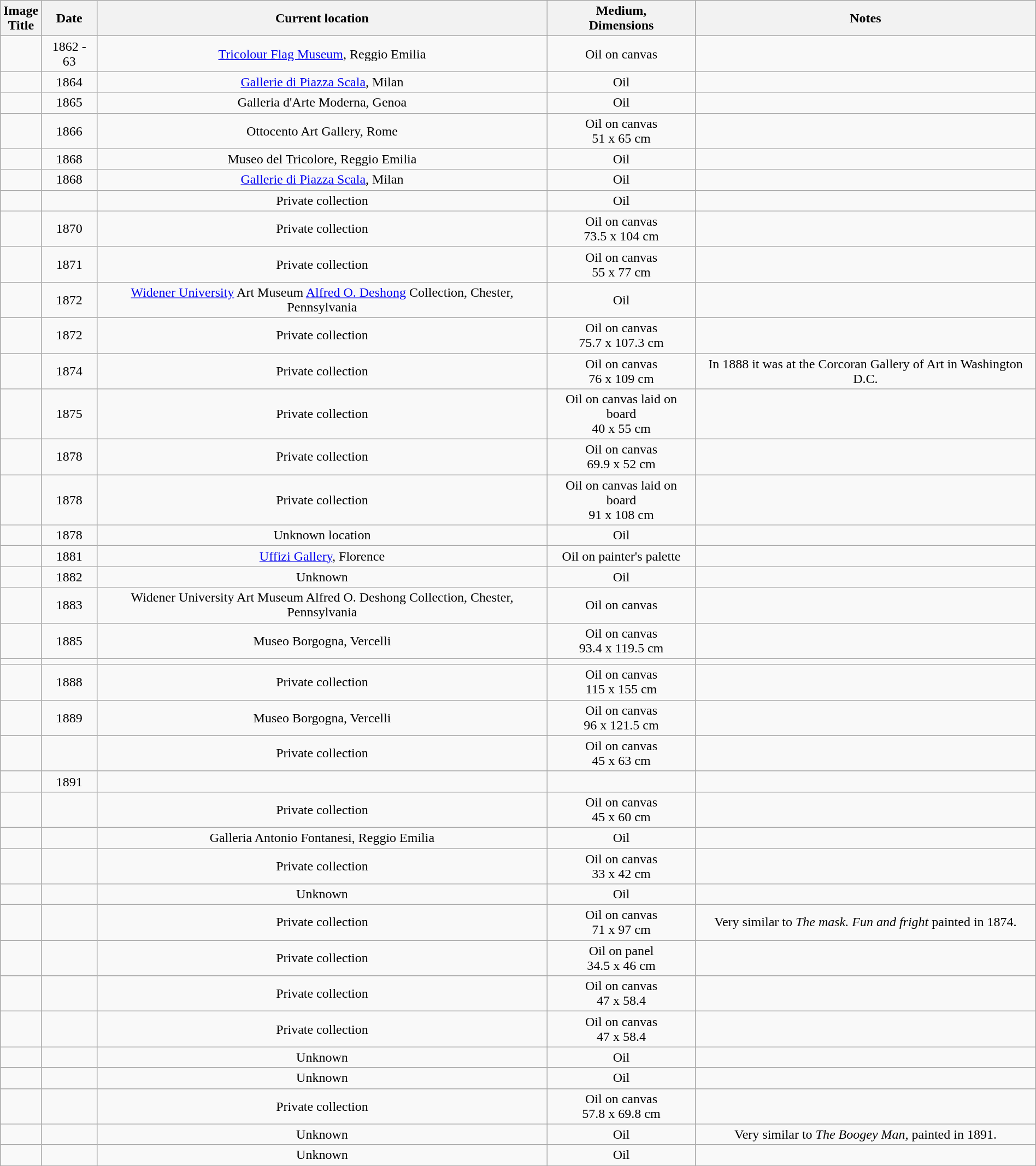<table class="wikitable sortable" style="font-size:100%; text-align: center; width:100%">
<tr>
<th>Image<br>Title</th>
<th>Date</th>
<th>Current location</th>
<th>Medium,<br>Dimensions</th>
<th>Notes</th>
</tr>
<tr>
<td></td>
<td>1862 - 63</td>
<td><a href='#'>Tricolour Flag Museum</a>, Reggio Emilia</td>
<td>Oil on canvas</td>
<td></td>
</tr>
<tr>
<td></td>
<td>1864</td>
<td><a href='#'>Gallerie di Piazza Scala</a>, Milan</td>
<td>Oil</td>
<td></td>
</tr>
<tr>
<td></td>
<td>1865</td>
<td>Galleria d'Arte Moderna, Genoa</td>
<td>Oil</td>
<td></td>
</tr>
<tr>
<td></td>
<td>1866</td>
<td>Ottocento Art Gallery, Rome</td>
<td>Oil on canvas<br>51 x 65 cm</td>
<td></td>
</tr>
<tr>
<td></td>
<td>1868</td>
<td>Museo del Tricolore, Reggio Emilia</td>
<td>Oil</td>
<td></td>
</tr>
<tr>
<td></td>
<td>1868</td>
<td><a href='#'>Gallerie di Piazza Scala</a>, Milan</td>
<td>Oil</td>
<td></td>
</tr>
<tr>
<td></td>
<td></td>
<td>Private collection</td>
<td>Oil</td>
<td></td>
</tr>
<tr>
<td></td>
<td>1870</td>
<td>Private collection</td>
<td>Oil on canvas<br>73.5 x 104 cm</td>
<td></td>
</tr>
<tr>
<td></td>
<td>1871</td>
<td>Private collection</td>
<td>Oil on canvas<br>55 x 77 cm</td>
<td></td>
</tr>
<tr>
<td></td>
<td>1872</td>
<td><a href='#'>Widener University</a> Art Museum <a href='#'>Alfred O. Deshong</a> Collection, Chester, Pennsylvania</td>
<td>Oil</td>
<td></td>
</tr>
<tr>
<td></td>
<td>1872</td>
<td>Private collection</td>
<td>Oil on canvas<br>75.7 x 107.3 cm</td>
<td></td>
</tr>
<tr>
<td></td>
<td>1874</td>
<td>Private collection</td>
<td>Oil on canvas<br>76 x 109 cm</td>
<td>In 1888 it was at the Corcoran Gallery of Art in Washington D.C. </td>
</tr>
<tr>
<td></td>
<td>1875</td>
<td>Private collection</td>
<td>Oil on canvas laid on board<br>40 x 55 cm</td>
<td></td>
</tr>
<tr>
<td></td>
<td>1878</td>
<td>Private collection</td>
<td>Oil on canvas<br>69.9 x 52 cm</td>
<td></td>
</tr>
<tr>
<td></td>
<td>1878</td>
<td>Private collection</td>
<td>Oil on canvas laid on board<br>91 x 108 cm</td>
<td></td>
</tr>
<tr>
<td></td>
<td>1878</td>
<td>Unknown location</td>
<td>Oil</td>
<td></td>
</tr>
<tr>
<td></td>
<td>1881</td>
<td><a href='#'>Uffizi Gallery</a>, Florence</td>
<td>Oil on painter's palette</td>
<td></td>
</tr>
<tr>
<td></td>
<td>1882</td>
<td>Unknown</td>
<td>Oil</td>
<td></td>
</tr>
<tr>
<td></td>
<td>1883</td>
<td>Widener University Art Museum Alfred O. Deshong Collection, Chester, Pennsylvania</td>
<td>Oil on canvas</td>
<td></td>
</tr>
<tr>
<td></td>
<td>1885</td>
<td>Museo Borgogna, Vercelli</td>
<td>Oil on canvas<br>93.4 x 119.5 cm</td>
<td></td>
</tr>
<tr>
<td></td>
<td></td>
<td></td>
<td></td>
</tr>
<tr>
<td></td>
<td>1888</td>
<td>Private collection</td>
<td>Oil on canvas<br>115 x 155 cm</td>
<td></td>
</tr>
<tr>
<td></td>
<td>1889</td>
<td>Museo Borgogna, Vercelli</td>
<td>Oil on canvas<br>96 x 121.5 cm</td>
<td></td>
</tr>
<tr>
<td></td>
<td></td>
<td>Private collection</td>
<td>Oil on canvas<br>45 x 63 cm</td>
<td></td>
</tr>
<tr>
<td></td>
<td>1891</td>
<td></td>
<td></td>
<td></td>
</tr>
<tr>
<td></td>
<td></td>
<td>Private collection</td>
<td>Oil on canvas<br>45 x 60 cm</td>
<td></td>
</tr>
<tr>
<td></td>
<td></td>
<td>Galleria Antonio Fontanesi, Reggio Emilia</td>
<td>Oil</td>
<td></td>
</tr>
<tr>
<td></td>
<td></td>
<td>Private collection</td>
<td>Oil on canvas<br>33 x 42 cm</td>
<td></td>
</tr>
<tr>
<td></td>
<td></td>
<td>Unknown</td>
<td>Oil</td>
<td></td>
</tr>
<tr>
<td></td>
<td></td>
<td>Private collection</td>
<td>Oil on canvas<br>71 x 97 cm</td>
<td>Very similar to <em>The mask. Fun and fright</em> painted in 1874.</td>
</tr>
<tr>
<td></td>
<td></td>
<td>Private collection</td>
<td>Oil on panel<br>34.5 x 46 cm</td>
<td></td>
</tr>
<tr>
<td></td>
<td></td>
<td>Private collection</td>
<td>Oil on canvas<br>47 x 58.4</td>
<td></td>
</tr>
<tr>
<td></td>
<td></td>
<td>Private collection</td>
<td>Oil on canvas<br>47 x 58.4</td>
<td></td>
</tr>
<tr>
<td></td>
<td></td>
<td>Unknown</td>
<td>Oil</td>
<td></td>
</tr>
<tr>
<td></td>
<td></td>
<td>Unknown</td>
<td>Oil</td>
<td></td>
</tr>
<tr>
<td></td>
<td></td>
<td>Private collection</td>
<td>Oil on canvas<br>57.8 x 69.8 cm</td>
<td></td>
</tr>
<tr>
<td></td>
<td></td>
<td>Unknown</td>
<td>Oil</td>
<td>Very similar to <em>The Boogey Man</em>, painted in 1891.</td>
</tr>
<tr>
<td></td>
<td></td>
<td>Unknown</td>
<td>Oil</td>
<td></td>
</tr>
<tr>
</tr>
</table>
